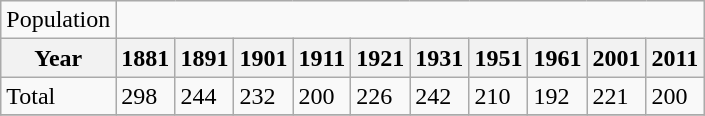<table class="wikitable">
<tr>
<td>Population</td>
</tr>
<tr>
<th>Year</th>
<th>1881</th>
<th>1891</th>
<th>1901</th>
<th>1911</th>
<th>1921</th>
<th>1931</th>
<th>1951</th>
<th>1961</th>
<th>2001</th>
<th>2011</th>
</tr>
<tr>
<td>Total</td>
<td>298</td>
<td>244</td>
<td>232</td>
<td>200</td>
<td>226</td>
<td>242</td>
<td>210</td>
<td>192</td>
<td>221</td>
<td>200</td>
</tr>
<tr>
</tr>
</table>
